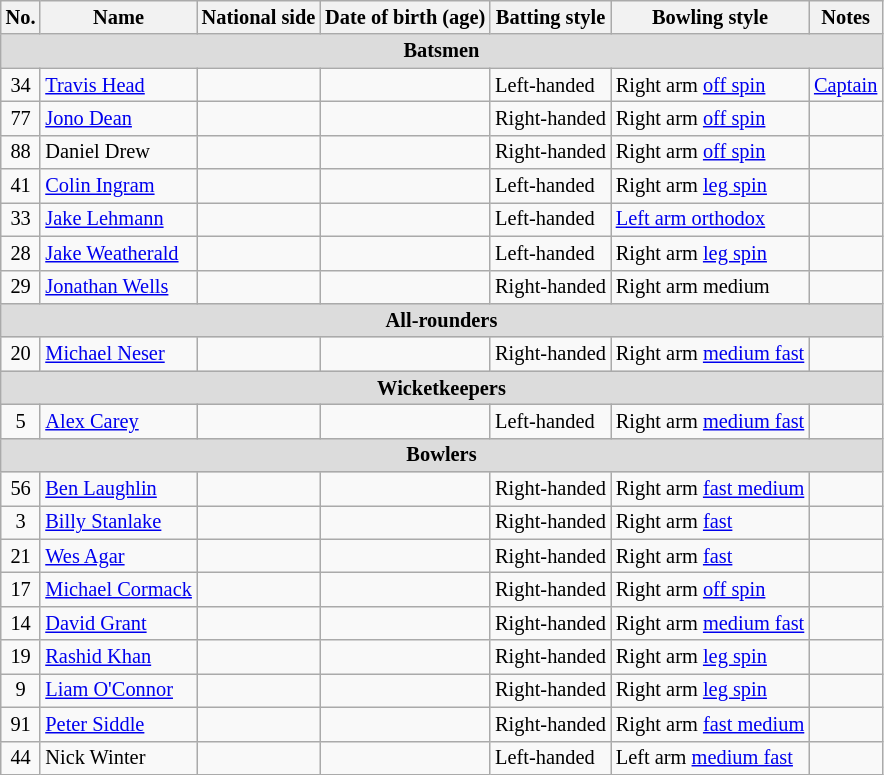<table class="wikitable"  style="font-size:85%;">
<tr>
<th>No.</th>
<th>Name</th>
<th>National side</th>
<th>Date of birth (age)</th>
<th>Batting style</th>
<th>Bowling style</th>
<th>Notes</th>
</tr>
<tr>
<th colspan="7"  style="background:#dcdcdc; text-align:center;">Batsmen</th>
</tr>
<tr>
<td style="text-align:center">34</td>
<td><a href='#'>Travis Head</a></td>
<td></td>
<td></td>
<td>Left-handed</td>
<td>Right arm <a href='#'>off spin</a></td>
<td><a href='#'>Captain</a></td>
</tr>
<tr>
<td style="text-align:center">77</td>
<td><a href='#'>Jono Dean</a></td>
<td></td>
<td></td>
<td>Right-handed</td>
<td>Right arm <a href='#'>off spin</a></td>
<td></td>
</tr>
<tr>
<td style="text-align:center">88</td>
<td>Daniel Drew</td>
<td></td>
<td></td>
<td>Right-handed</td>
<td>Right arm <a href='#'>off spin</a></td>
<td></td>
</tr>
<tr>
<td style="text-align:center">41</td>
<td><a href='#'>Colin Ingram</a></td>
<td></td>
<td></td>
<td>Left-handed</td>
<td>Right arm <a href='#'>leg spin</a></td>
<td></td>
</tr>
<tr>
<td style="text-align:center">33</td>
<td><a href='#'>Jake Lehmann</a></td>
<td></td>
<td></td>
<td>Left-handed</td>
<td><a href='#'>Left arm orthodox</a></td>
<td></td>
</tr>
<tr>
<td style="text-align:center">28</td>
<td><a href='#'>Jake Weatherald</a></td>
<td></td>
<td></td>
<td>Left-handed</td>
<td>Right arm <a href='#'>leg spin</a></td>
<td></td>
</tr>
<tr>
<td style="text-align:center">29</td>
<td><a href='#'>Jonathan Wells</a></td>
<td></td>
<td></td>
<td>Right-handed</td>
<td>Right arm medium</td>
<td></td>
</tr>
<tr>
<th colspan="7"  style="background:#dcdcdc; text-align:center;">All-rounders</th>
</tr>
<tr>
<td style="text-align:center">20</td>
<td><a href='#'>Michael Neser</a></td>
<td></td>
<td></td>
<td>Right-handed</td>
<td>Right arm <a href='#'>medium fast</a></td>
<td></td>
</tr>
<tr>
<th colspan="7"  style="background:#dcdcdc; text-align:center;">Wicketkeepers</th>
</tr>
<tr>
<td style="text-align:center">5</td>
<td><a href='#'>Alex Carey</a></td>
<td></td>
<td></td>
<td>Left-handed</td>
<td>Right arm <a href='#'>medium fast</a></td>
<td></td>
</tr>
<tr>
<th colspan="7"  style="background:#dcdcdc; text-align:center;">Bowlers</th>
</tr>
<tr>
<td style="text-align:center">56</td>
<td><a href='#'>Ben Laughlin</a></td>
<td></td>
<td></td>
<td>Right-handed</td>
<td>Right arm <a href='#'>fast medium</a></td>
<td></td>
</tr>
<tr>
<td style="text-align:center">3</td>
<td><a href='#'>Billy Stanlake</a></td>
<td></td>
<td></td>
<td>Right-handed</td>
<td>Right arm <a href='#'>fast</a></td>
<td></td>
</tr>
<tr>
<td style="text-align:center">21</td>
<td><a href='#'>Wes Agar</a></td>
<td></td>
<td></td>
<td>Right-handed</td>
<td>Right arm <a href='#'>fast</a></td>
<td></td>
</tr>
<tr>
<td style="text-align:center">17</td>
<td><a href='#'>Michael Cormack</a></td>
<td></td>
<td></td>
<td>Right-handed</td>
<td>Right arm <a href='#'>off spin</a></td>
<td></td>
</tr>
<tr>
<td style="text-align:center">14</td>
<td><a href='#'>David Grant</a></td>
<td></td>
<td></td>
<td>Right-handed</td>
<td>Right arm <a href='#'>medium fast</a></td>
<td></td>
</tr>
<tr>
<td style="text-align:center">19</td>
<td><a href='#'>Rashid Khan</a></td>
<td></td>
<td></td>
<td>Right-handed</td>
<td>Right arm <a href='#'>leg spin</a></td>
<td></td>
</tr>
<tr>
<td style="text-align:center">9</td>
<td><a href='#'>Liam O'Connor</a></td>
<td></td>
<td></td>
<td>Right-handed</td>
<td>Right arm <a href='#'>leg spin</a></td>
<td></td>
</tr>
<tr>
<td style="text-align:center">91</td>
<td><a href='#'>Peter Siddle</a></td>
<td></td>
<td></td>
<td>Right-handed</td>
<td>Right arm <a href='#'>fast medium</a></td>
<td></td>
</tr>
<tr>
<td style="text-align:center">44</td>
<td>Nick Winter</td>
<td></td>
<td></td>
<td>Left-handed</td>
<td>Left arm <a href='#'>medium fast</a></td>
<td></td>
</tr>
</table>
